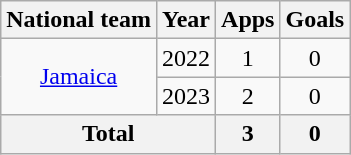<table class="wikitable" style="text-align:center">
<tr>
<th>National team</th>
<th>Year</th>
<th>Apps</th>
<th>Goals</th>
</tr>
<tr>
<td rowspan="2"><a href='#'>Jamaica</a></td>
<td>2022</td>
<td>1</td>
<td>0</td>
</tr>
<tr>
<td>2023</td>
<td>2</td>
<td>0</td>
</tr>
<tr>
<th colspan=2>Total</th>
<th>3</th>
<th>0</th>
</tr>
</table>
